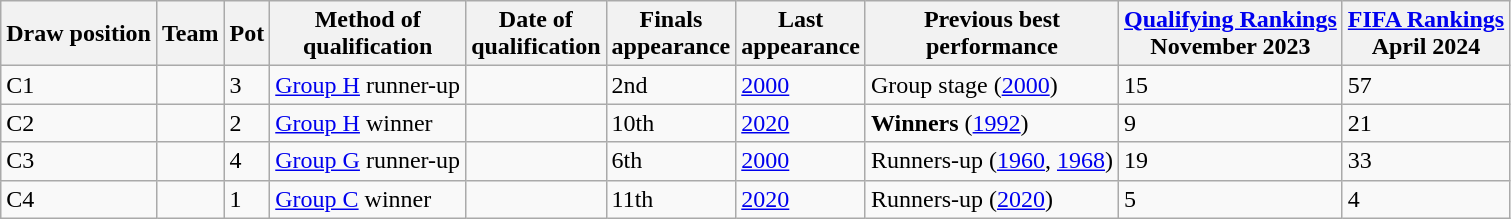<table class="wikitable sortable">
<tr>
<th>Draw position</th>
<th>Team</th>
<th>Pot</th>
<th>Method of<br>qualification</th>
<th>Date of<br>qualification</th>
<th data-sort-type="number">Finals<br>appearance</th>
<th>Last<br>appearance</th>
<th>Previous best<br>performance</th>
<th><a href='#'>Qualifying Rankings</a><br>November 2023</th>
<th><a href='#'>FIFA Rankings</a><br>April 2024</th>
</tr>
<tr>
<td>C1</td>
<td style=white-space:nowrap></td>
<td>3</td>
<td><a href='#'>Group H</a> runner-up</td>
<td></td>
<td>2nd</td>
<td><a href='#'>2000</a></td>
<td data-sort-value="17">Group stage (<a href='#'>2000</a>)</td>
<td>15</td>
<td>57</td>
</tr>
<tr>
<td>C2</td>
<td style=white-space:nowrap></td>
<td>2</td>
<td><a href='#'>Group H</a> winner</td>
<td></td>
<td>10th</td>
<td><a href='#'>2020</a></td>
<td data-sort-value="1"><strong>Winners</strong> (<a href='#'>1992</a>)</td>
<td>9</td>
<td>21</td>
</tr>
<tr>
<td>C3</td>
<td style=white-space:nowrap></td>
<td>4</td>
<td><a href='#'>Group G</a> runner-up</td>
<td></td>
<td>6th</td>
<td><a href='#'>2000</a></td>
<td data-sort-value="2">Runners-up (<a href='#'>1960</a>, <a href='#'>1968</a>)</td>
<td>19</td>
<td>33</td>
</tr>
<tr>
<td>C4</td>
<td style=white-space:nowrap></td>
<td>1</td>
<td><a href='#'>Group C</a> winner</td>
<td></td>
<td>11th</td>
<td><a href='#'>2020</a></td>
<td data-sort-value="2">Runners-up (<a href='#'>2020</a>)</td>
<td>5</td>
<td>4</td>
</tr>
</table>
